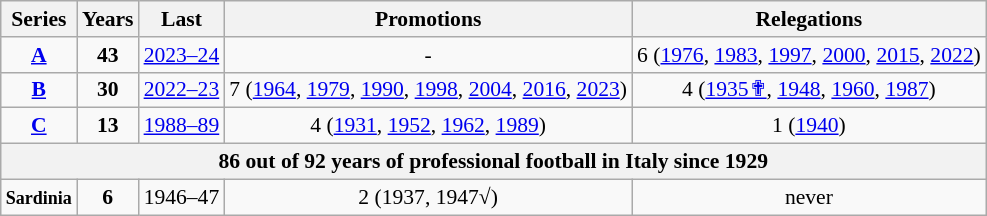<table class="wikitable sortable" style="font-size:90%; text-align: center;">
<tr>
<th>Series</th>
<th>Years</th>
<th>Last</th>
<th>Promotions</th>
<th>Relegations</th>
</tr>
<tr>
<td align=center><strong><a href='#'>A</a></strong></td>
<td><strong>43</strong></td>
<td><a href='#'>2023–24</a></td>
<td>-</td>
<td> 6 (<a href='#'>1976</a>, <a href='#'>1983</a>, <a href='#'>1997</a>, <a href='#'>2000</a>, <a href='#'>2015</a>, <a href='#'>2022</a>)</td>
</tr>
<tr>
<td align=center><strong><a href='#'>B</a></strong></td>
<td><strong>30</strong></td>
<td><a href='#'>2022–23</a></td>
<td> 7 (<a href='#'>1964</a>, <a href='#'>1979</a>, <a href='#'>1990</a>, <a href='#'>1998</a>, <a href='#'>2004</a>, <a href='#'>2016</a>, <a href='#'>2023</a>)</td>
<td> 4 (<a href='#'>1935✟</a>, <a href='#'>1948</a>, <a href='#'>1960</a>, <a href='#'>1987</a>)</td>
</tr>
<tr>
<td align=center><strong><a href='#'>C</a></strong></td>
<td><strong>13</strong></td>
<td><a href='#'>1988–89</a></td>
<td> 4 (<a href='#'>1931</a>, <a href='#'>1952</a>, <a href='#'>1962</a>, <a href='#'>1989</a>)</td>
<td> 1 (<a href='#'>1940</a>)</td>
</tr>
<tr>
<th colspan=5>86 out of 92 years of professional football in Italy since 1929</th>
</tr>
<tr>
<td align=center><small><strong>Sardinia</strong></small></td>
<td><strong>6</strong></td>
<td>1946–47</td>
<td> 2 (1937, 1947√)</td>
<td>never</td>
</tr>
</table>
